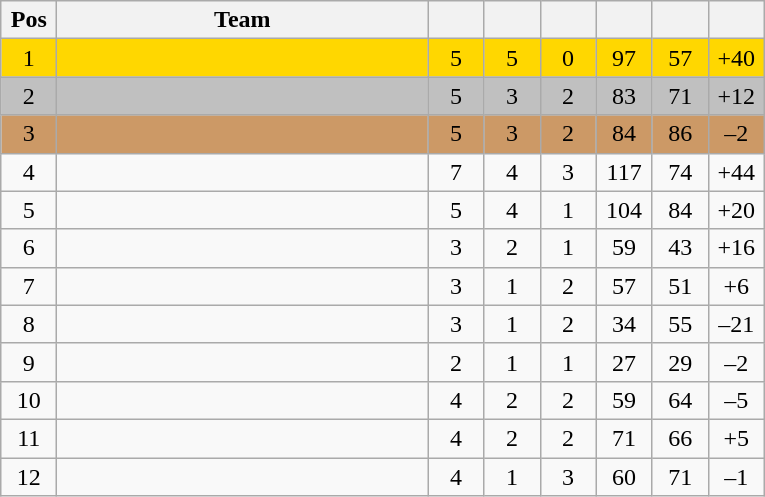<table class="wikitable" style="text-align:center">
<tr>
<th width=30>Pos</th>
<th ! width=240>Team</th>
<th ! width=30></th>
<th ! width=30></th>
<th ! width=30></th>
<th ! width=30></th>
<th ! width=30></th>
<th ! width=30></th>
</tr>
<tr bgcolor=gold>
<td>1</td>
<td align=left></td>
<td>5</td>
<td>5</td>
<td>0</td>
<td>97</td>
<td>57</td>
<td>+40</td>
</tr>
<tr bgcolor=silver>
<td>2</td>
<td align=left></td>
<td>5</td>
<td>3</td>
<td>2</td>
<td>83</td>
<td>71</td>
<td>+12</td>
</tr>
<tr bgcolor=cc9966>
<td>3</td>
<td align=left></td>
<td>5</td>
<td>3</td>
<td>2</td>
<td>84</td>
<td>86</td>
<td>–2</td>
</tr>
<tr>
<td>4</td>
<td align=left></td>
<td>7</td>
<td>4</td>
<td>3</td>
<td>117</td>
<td>74</td>
<td>+44</td>
</tr>
<tr>
<td>5</td>
<td align=left></td>
<td>5</td>
<td>4</td>
<td>1</td>
<td>104</td>
<td>84</td>
<td>+20</td>
</tr>
<tr>
<td>6</td>
<td align=left></td>
<td>3</td>
<td>2</td>
<td>1</td>
<td>59</td>
<td>43</td>
<td>+16</td>
</tr>
<tr>
<td>7</td>
<td align=left></td>
<td>3</td>
<td>1</td>
<td>2</td>
<td>57</td>
<td>51</td>
<td>+6</td>
</tr>
<tr>
<td>8</td>
<td align=left></td>
<td>3</td>
<td>1</td>
<td>2</td>
<td>34</td>
<td>55</td>
<td>–21</td>
</tr>
<tr>
<td>9</td>
<td align=left></td>
<td>2</td>
<td>1</td>
<td>1</td>
<td>27</td>
<td>29</td>
<td>–2</td>
</tr>
<tr>
<td>10</td>
<td align=left></td>
<td>4</td>
<td>2</td>
<td>2</td>
<td>59</td>
<td>64</td>
<td>–5</td>
</tr>
<tr>
<td>11</td>
<td align=left></td>
<td>4</td>
<td>2</td>
<td>2</td>
<td>71</td>
<td>66</td>
<td>+5</td>
</tr>
<tr>
<td>12</td>
<td align=left></td>
<td>4</td>
<td>1</td>
<td>3</td>
<td>60</td>
<td>71</td>
<td>–1</td>
</tr>
</table>
